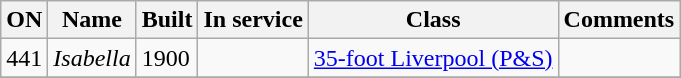<table class="wikitable">
<tr>
<th>ON</th>
<th>Name</th>
<th>Built</th>
<th>In service</th>
<th>Class</th>
<th>Comments</th>
</tr>
<tr>
<td>441</td>
<td><em>Isabella</em></td>
<td>1900</td>
<td></td>
<td><a href='#'>35-foot Liverpool (P&S)</a></td>
<td></td>
</tr>
<tr>
</tr>
</table>
